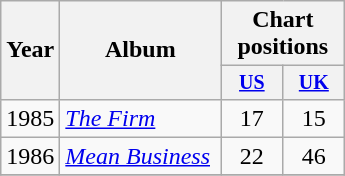<table class="wikitable" style="text-align:center;" border="1">
<tr>
<th rowspan="2">Year</th>
<th rowspan="2" width="100">Album</th>
<th colspan="2">Chart positions</th>
</tr>
<tr style="font-size:smaller;">
<th width="35"><a href='#'>US</a></th>
<th width="35"><a href='#'>UK</a><br></th>
</tr>
<tr>
<td>1985</td>
<td align="left"><em><a href='#'>The Firm</a></em></td>
<td>17</td>
<td>15</td>
</tr>
<tr>
<td>1986</td>
<td align="left"><em><a href='#'>Mean Business</a></em></td>
<td>22</td>
<td>46</td>
</tr>
<tr>
</tr>
</table>
